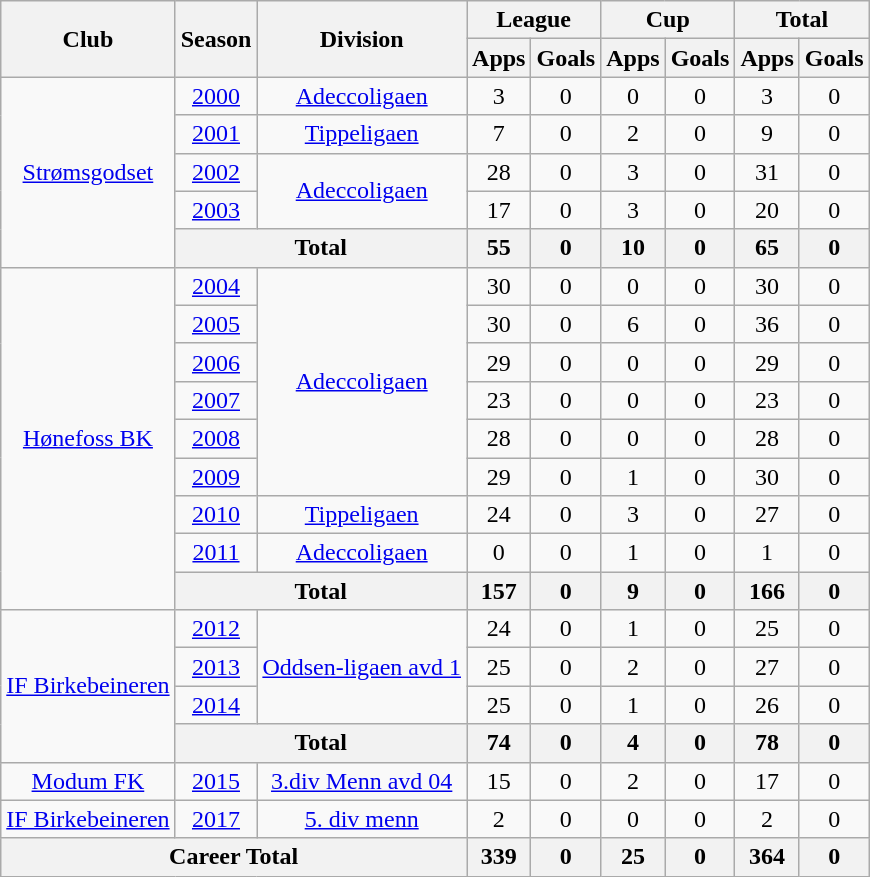<table class="wikitable" style="text-align: center;">
<tr>
<th rowspan="2">Club</th>
<th rowspan="2">Season</th>
<th rowspan="2">Division</th>
<th colspan="2">League</th>
<th colspan="2">Cup</th>
<th colspan="2">Total</th>
</tr>
<tr>
<th>Apps</th>
<th>Goals</th>
<th>Apps</th>
<th>Goals</th>
<th>Apps</th>
<th>Goals</th>
</tr>
<tr>
<td rowspan="5" valign="center"><a href='#'>Strømsgodset</a></td>
<td><a href='#'>2000</a></td>
<td><a href='#'>Adeccoligaen</a></td>
<td>3</td>
<td>0</td>
<td>0</td>
<td>0</td>
<td>3</td>
<td>0</td>
</tr>
<tr>
<td><a href='#'>2001</a></td>
<td><a href='#'>Tippeligaen</a></td>
<td>7</td>
<td>0</td>
<td>2</td>
<td>0</td>
<td>9</td>
<td>0</td>
</tr>
<tr>
<td><a href='#'>2002</a></td>
<td rowspan="2" valign="center"><a href='#'>Adeccoligaen</a></td>
<td>28</td>
<td>0</td>
<td>3</td>
<td>0</td>
<td>31</td>
<td>0</td>
</tr>
<tr>
<td><a href='#'>2003</a></td>
<td>17</td>
<td>0</td>
<td>3</td>
<td>0</td>
<td>20</td>
<td>0</td>
</tr>
<tr>
<th colspan="2">Total</th>
<th>55</th>
<th>0</th>
<th>10</th>
<th>0</th>
<th>65</th>
<th>0</th>
</tr>
<tr>
<td rowspan="9" valign="center"><a href='#'>Hønefoss BK</a></td>
<td><a href='#'>2004</a></td>
<td rowspan="6" valign="center"><a href='#'>Adeccoligaen</a></td>
<td>30</td>
<td>0</td>
<td>0</td>
<td>0</td>
<td>30</td>
<td>0</td>
</tr>
<tr>
<td><a href='#'>2005</a></td>
<td>30</td>
<td>0</td>
<td>6</td>
<td>0</td>
<td>36</td>
<td>0</td>
</tr>
<tr>
<td><a href='#'>2006</a></td>
<td>29</td>
<td>0</td>
<td>0</td>
<td>0</td>
<td>29</td>
<td>0</td>
</tr>
<tr>
<td><a href='#'>2007</a></td>
<td>23</td>
<td>0</td>
<td>0</td>
<td>0</td>
<td>23</td>
<td>0</td>
</tr>
<tr>
<td><a href='#'>2008</a></td>
<td>28</td>
<td>0</td>
<td>0</td>
<td>0</td>
<td>28</td>
<td>0</td>
</tr>
<tr>
<td><a href='#'>2009</a></td>
<td>29</td>
<td>0</td>
<td>1</td>
<td>0</td>
<td>30</td>
<td>0</td>
</tr>
<tr>
<td><a href='#'>2010</a></td>
<td><a href='#'>Tippeligaen</a></td>
<td>24</td>
<td>0</td>
<td>3</td>
<td>0</td>
<td>27</td>
<td>0</td>
</tr>
<tr>
<td><a href='#'>2011</a></td>
<td><a href='#'>Adeccoligaen</a></td>
<td>0</td>
<td>0</td>
<td>1</td>
<td>0</td>
<td>1</td>
<td>0</td>
</tr>
<tr>
<th colspan="2">Total</th>
<th>157</th>
<th>0</th>
<th>9</th>
<th>0</th>
<th>166</th>
<th>0</th>
</tr>
<tr>
<td rowspan="4" valign="center"><a href='#'>IF Birkebeineren</a></td>
<td><a href='#'>2012</a></td>
<td rowspan="3" valign="center"><a href='#'>Oddsen-ligaen avd 1</a></td>
<td>24</td>
<td>0</td>
<td>1</td>
<td>0</td>
<td>25</td>
<td>0</td>
</tr>
<tr>
<td><a href='#'>2013</a></td>
<td>25</td>
<td>0</td>
<td>2</td>
<td>0</td>
<td>27</td>
<td>0</td>
</tr>
<tr>
<td><a href='#'>2014</a></td>
<td>25</td>
<td>0</td>
<td>1</td>
<td>0</td>
<td>26</td>
<td>0</td>
</tr>
<tr>
<th colspan="2">Total</th>
<th>74</th>
<th>0</th>
<th>4</th>
<th>0</th>
<th>78</th>
<th>0</th>
</tr>
<tr>
<td><a href='#'>Modum FK</a></td>
<td><a href='#'>2015</a></td>
<td><a href='#'>3.div Menn avd 04</a></td>
<td>15</td>
<td>0</td>
<td>2</td>
<td>0</td>
<td>17</td>
<td>0</td>
</tr>
<tr>
<td><a href='#'>IF Birkebeineren</a></td>
<td><a href='#'>2017</a></td>
<td><a href='#'>5. div menn</a></td>
<td>2</td>
<td>0</td>
<td>0</td>
<td>0</td>
<td>2</td>
<td>0</td>
</tr>
<tr>
<th colspan="3">Career Total</th>
<th>339</th>
<th>0</th>
<th>25</th>
<th>0</th>
<th>364</th>
<th>0</th>
</tr>
</table>
